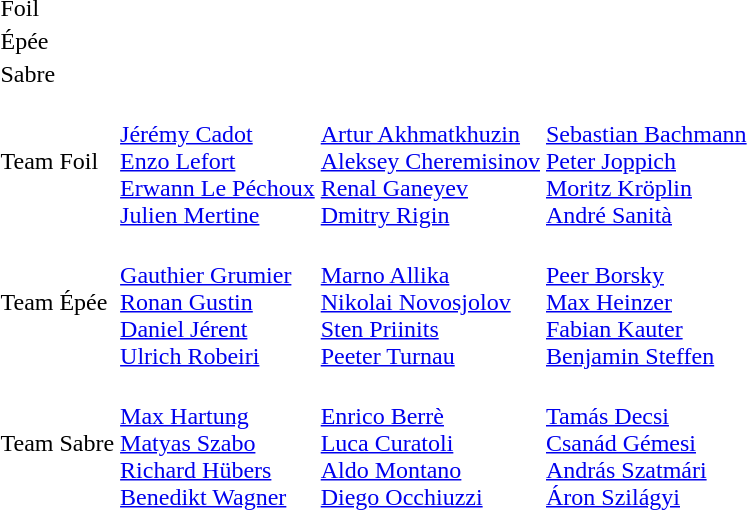<table>
<tr>
<td>Foil</td>
<td></td>
<td></td>
<td><br></td>
</tr>
<tr>
<td>Épée</td>
<td></td>
<td></td>
<td><br></td>
</tr>
<tr>
<td>Sabre</td>
<td></td>
<td></td>
<td><br></td>
</tr>
<tr>
<td>Team Foil</td>
<td><br><a href='#'>Jérémy Cadot</a><br><a href='#'>Enzo Lefort</a><br><a href='#'>Erwann Le Péchoux</a><br><a href='#'>Julien Mertine</a></td>
<td><br><a href='#'>Artur Akhmatkhuzin</a><br><a href='#'>Aleksey Cheremisinov</a><br><a href='#'>Renal Ganeyev</a><br><a href='#'>Dmitry Rigin</a></td>
<td><br><a href='#'>Sebastian Bachmann</a><br><a href='#'>Peter Joppich</a><br><a href='#'>Moritz Kröplin</a><br><a href='#'>André Sanità</a></td>
</tr>
<tr>
<td>Team Épée</td>
<td><br><a href='#'>Gauthier Grumier</a><br><a href='#'>Ronan Gustin</a><br><a href='#'>Daniel Jérent</a><br><a href='#'>Ulrich Robeiri</a></td>
<td><br><a href='#'>Marno Allika</a><br><a href='#'>Nikolai Novosjolov</a><br><a href='#'>Sten Priinits</a><br><a href='#'>Peeter Turnau</a></td>
<td><br><a href='#'>Peer Borsky</a><br><a href='#'>Max Heinzer</a><br><a href='#'>Fabian Kauter</a><br><a href='#'>Benjamin Steffen</a></td>
</tr>
<tr>
<td>Team Sabre</td>
<td><br><a href='#'>Max Hartung</a><br><a href='#'>Matyas Szabo</a><br><a href='#'>Richard Hübers</a><br><a href='#'>Benedikt Wagner</a></td>
<td><br><a href='#'>Enrico Berrè</a><br><a href='#'>Luca Curatoli</a><br><a href='#'>Aldo Montano</a><br><a href='#'>Diego Occhiuzzi</a></td>
<td><br><a href='#'>Tamás Decsi</a><br><a href='#'>Csanád Gémesi</a><br><a href='#'>András Szatmári</a><br><a href='#'>Áron Szilágyi</a></td>
</tr>
</table>
